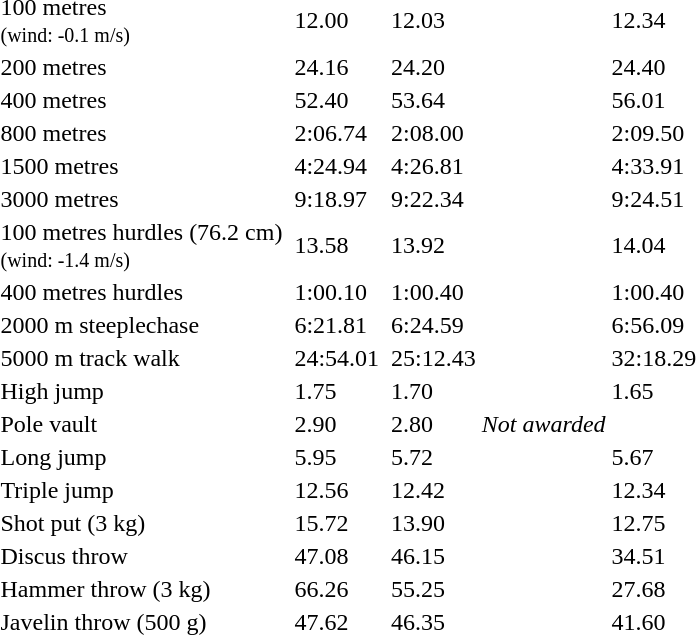<table>
<tr>
<td>100 metres<br><small>(wind: -0.1 m/s)</small></td>
<td></td>
<td>12.00</td>
<td></td>
<td>12.03</td>
<td></td>
<td>12.34</td>
</tr>
<tr>
<td>200 metres</td>
<td></td>
<td>24.16</td>
<td></td>
<td>24.20</td>
<td></td>
<td>24.40</td>
</tr>
<tr>
<td>400 metres</td>
<td></td>
<td>52.40</td>
<td></td>
<td>53.64</td>
<td></td>
<td>56.01</td>
</tr>
<tr>
<td>800 metres</td>
<td></td>
<td>2:06.74</td>
<td></td>
<td>2:08.00</td>
<td></td>
<td>2:09.50</td>
</tr>
<tr>
<td>1500 metres</td>
<td></td>
<td>4:24.94</td>
<td></td>
<td>4:26.81</td>
<td></td>
<td>4:33.91</td>
</tr>
<tr>
<td>3000 metres</td>
<td></td>
<td>9:18.97</td>
<td></td>
<td>9:22.34</td>
<td></td>
<td>9:24.51</td>
</tr>
<tr>
<td>100 metres hurdles (76.2 cm)<br><small>(wind: -1.4 m/s)</small></td>
<td></td>
<td>13.58</td>
<td></td>
<td>13.92</td>
<td></td>
<td>14.04</td>
</tr>
<tr>
<td>400 metres hurdles</td>
<td></td>
<td>1:00.10</td>
<td></td>
<td>1:00.40</td>
<td></td>
<td>1:00.40</td>
</tr>
<tr>
<td>2000 m steeplechase</td>
<td></td>
<td>6:21.81</td>
<td></td>
<td>6:24.59</td>
<td></td>
<td>6:56.09</td>
</tr>
<tr>
<td>5000 m track walk</td>
<td></td>
<td>24:54.01</td>
<td></td>
<td>25:12.43</td>
<td></td>
<td>32:18.29</td>
</tr>
<tr>
<td>High jump</td>
<td></td>
<td>1.75</td>
<td></td>
<td>1.70</td>
<td></td>
<td>1.65</td>
</tr>
<tr>
<td>Pole vault</td>
<td></td>
<td>2.90</td>
<td></td>
<td>2.80</td>
<td><em>Not awarded</em></td>
<td></td>
</tr>
<tr>
<td>Long jump</td>
<td></td>
<td>5.95</td>
<td></td>
<td>5.72</td>
<td></td>
<td>5.67</td>
</tr>
<tr>
<td>Triple jump</td>
<td></td>
<td>12.56</td>
<td></td>
<td>12.42</td>
<td></td>
<td>12.34</td>
</tr>
<tr>
<td>Shot put (3 kg)</td>
<td></td>
<td>15.72</td>
<td></td>
<td>13.90</td>
<td></td>
<td>12.75</td>
</tr>
<tr>
<td>Discus throw</td>
<td></td>
<td>47.08</td>
<td></td>
<td>46.15</td>
<td></td>
<td>34.51</td>
</tr>
<tr>
<td>Hammer throw (3 kg)</td>
<td></td>
<td>66.26</td>
<td></td>
<td>55.25</td>
<td></td>
<td>27.68</td>
</tr>
<tr>
<td>Javelin throw (500 g)</td>
<td></td>
<td>47.62</td>
<td></td>
<td>46.35</td>
<td></td>
<td>41.60</td>
</tr>
</table>
